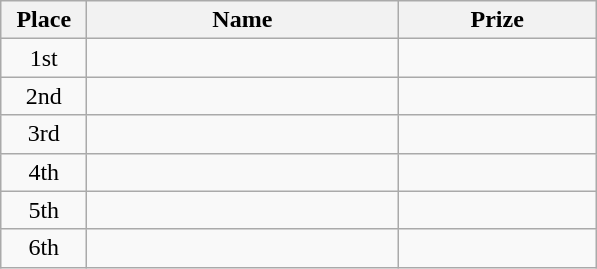<table class="wikitable">
<tr>
<th width="50">Place</th>
<th width="200">Name</th>
<th width="125">Prize</th>
</tr>
<tr>
<td align = "center">1st</td>
<td align = "center"></td>
<td align = "center"></td>
</tr>
<tr>
<td align = "center">2nd</td>
<td align = "center"></td>
<td align = "center"></td>
</tr>
<tr>
<td align = "center">3rd</td>
<td align = "center"></td>
<td align = "center"></td>
</tr>
<tr>
<td align = "center">4th</td>
<td align = "center"></td>
<td align = "center"></td>
</tr>
<tr>
<td align = "center">5th</td>
<td align = "center"></td>
<td align = "center"></td>
</tr>
<tr>
<td align = "center">6th</td>
<td align = "center"></td>
<td align = "center"></td>
</tr>
</table>
